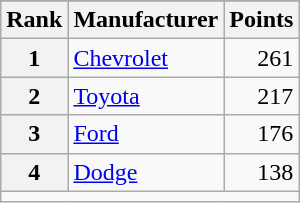<table class="wikitable">
<tr>
</tr>
<tr>
<th scope="col">Rank</th>
<th scope="col">Manufacturer</th>
<th scope="col">Points</th>
</tr>
<tr>
<th scope="row">1</th>
<td><a href='#'>Chevrolet</a></td>
<td style="text-align:right;">261</td>
</tr>
<tr>
<th scope="row">2</th>
<td><a href='#'>Toyota</a></td>
<td style="text-align:right;">217</td>
</tr>
<tr>
<th scope="row">3</th>
<td><a href='#'>Ford</a></td>
<td style="text-align:right;">176</td>
</tr>
<tr>
<th scope="row">4</th>
<td><a href='#'>Dodge</a></td>
<td style="text-align:right;">138</td>
</tr>
<tr class="sortbottom">
<td colspan="9"></td>
</tr>
</table>
